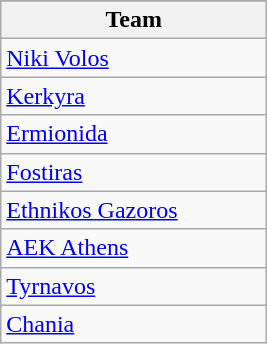<table class="wikitable" style="float:left; margin-right:1em;">
<tr>
</tr>
<tr>
<th width=170>Team</th>
</tr>
<tr>
<td><a href='#'>Niki Volos</a></td>
</tr>
<tr>
<td><a href='#'>Kerkyra</a></td>
</tr>
<tr>
<td><a href='#'>Ermionida</a></td>
</tr>
<tr>
<td><a href='#'>Fostiras</a></td>
</tr>
<tr>
<td><a href='#'>Ethnikos Gazoros</a></td>
</tr>
<tr>
<td><a href='#'>AEK Athens</a></td>
</tr>
<tr>
<td><a href='#'>Tyrnavos</a></td>
</tr>
<tr>
<td><a href='#'>Chania</a></td>
</tr>
</table>
